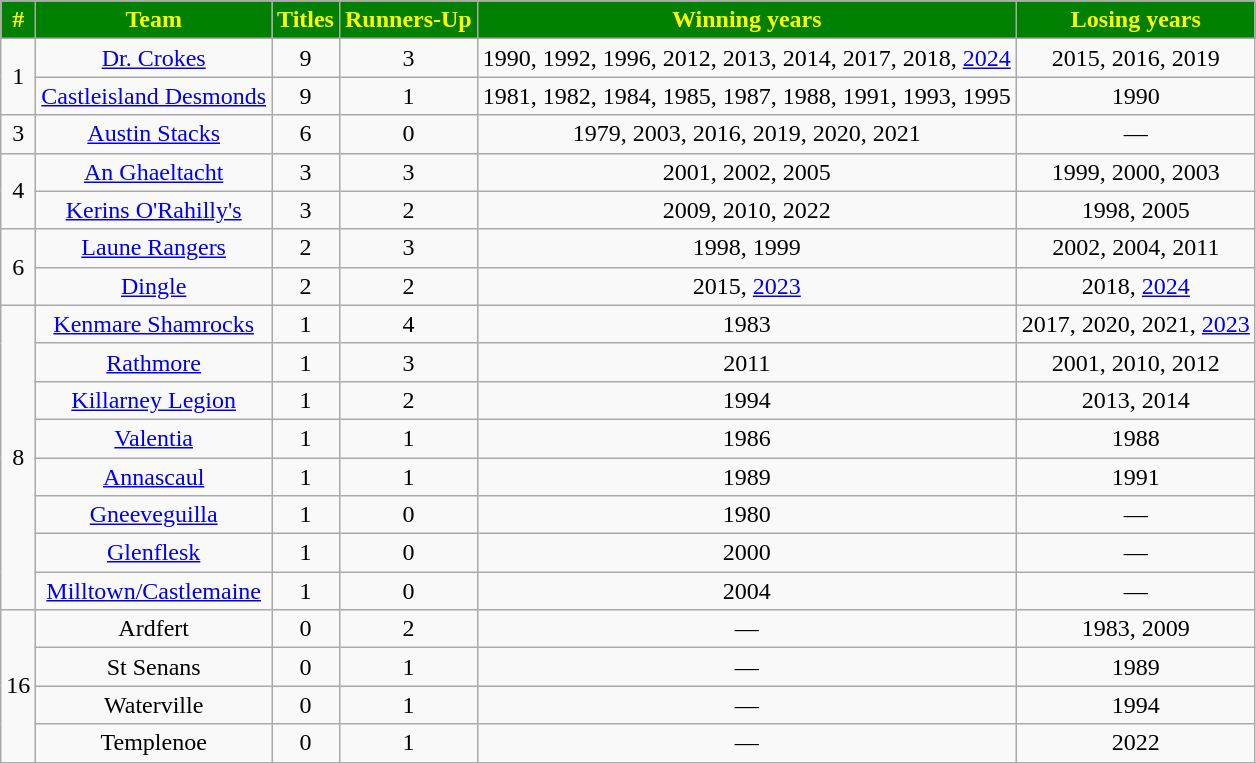<table class="wikitable sortable" style="text-align:center;">
<tr>
<th style="background:green;color:yellow">#</th>
<th style="background:green;color:yellow">Team</th>
<th style="background:green;color:yellow">Titles</th>
<th style="background:green;color:yellow">Runners-Up</th>
<th style="background:green;color:yellow">Winning years</th>
<th style="background:green;color:yellow">Losing years</th>
</tr>
<tr>
<td rowspan="2">1</td>
<td><a href='#'>Dr. Crokes</a></td>
<td>9</td>
<td>3</td>
<td>1990, 1992, 1996, 2012, 2013, 2014, 2017, 2018, <a href='#'>2024</a></td>
<td>2015, 2016, 2019</td>
</tr>
<tr>
<td><a href='#'>Castleisland Desmonds</a></td>
<td>9</td>
<td>1</td>
<td>1981, 1982, 1984, 1985, 1987, 1988, 1991, 1993, 1995</td>
<td>1990</td>
</tr>
<tr>
<td>3</td>
<td><a href='#'>Austin Stacks</a></td>
<td>6</td>
<td>0</td>
<td>1979, 2003, 2016, 2019, 2020, 2021</td>
<td>—</td>
</tr>
<tr>
<td rowspan="2">4</td>
<td><a href='#'>An Ghaeltacht</a></td>
<td>3</td>
<td>3</td>
<td>2001, 2002, 2005</td>
<td>1999, 2000, 2003</td>
</tr>
<tr>
<td><a href='#'>Kerins O'Rahilly's</a></td>
<td>3</td>
<td>2</td>
<td>2009, 2010, 2022</td>
<td>1998, 2005</td>
</tr>
<tr>
<td rowspan="2">6</td>
<td><a href='#'>Laune Rangers</a></td>
<td>2</td>
<td>3</td>
<td>1998, 1999</td>
<td>2002, 2004, 2011</td>
</tr>
<tr>
<td><a href='#'>Dingle</a></td>
<td>2</td>
<td>2</td>
<td>2015, <a href='#'>2023</a></td>
<td>2018, <a href='#'>2024</a></td>
</tr>
<tr>
<td rowspan="8">8</td>
<td><a href='#'>Kenmare Shamrocks</a></td>
<td>1</td>
<td>4</td>
<td>1983</td>
<td>2017, 2020, 2021, <a href='#'>2023</a></td>
</tr>
<tr>
<td><a href='#'>Rathmore</a></td>
<td>1</td>
<td>3</td>
<td>2011</td>
<td>2001, 2010, 2012</td>
</tr>
<tr>
<td><a href='#'>Killarney Legion</a></td>
<td>1</td>
<td>2</td>
<td>1994</td>
<td>2013, 2014</td>
</tr>
<tr>
<td><a href='#'>Valentia</a></td>
<td>1</td>
<td>1</td>
<td>1986</td>
<td>1988</td>
</tr>
<tr>
<td><a href='#'>Annascaul</a></td>
<td>1</td>
<td>1</td>
<td>1989</td>
<td>1991</td>
</tr>
<tr>
<td><a href='#'>Gneeveguilla</a></td>
<td>1</td>
<td>0</td>
<td>1980</td>
<td>—</td>
</tr>
<tr>
<td><a href='#'>Glenflesk</a></td>
<td>1</td>
<td>0</td>
<td>2000</td>
<td>—</td>
</tr>
<tr>
<td><a href='#'>Milltown/Castlemaine</a></td>
<td>1</td>
<td>0</td>
<td>2004</td>
<td>—</td>
</tr>
<tr>
<td rowspan="4">16</td>
<td>Ardfert</td>
<td>0</td>
<td>2</td>
<td>—</td>
<td>1983, 2009</td>
</tr>
<tr>
<td>St Senans</td>
<td>0</td>
<td>1</td>
<td>—</td>
<td>1989</td>
</tr>
<tr>
<td>Waterville</td>
<td>0</td>
<td>1</td>
<td>—</td>
<td>1994</td>
</tr>
<tr>
<td>Templenoe</td>
<td>0</td>
<td>1</td>
<td>—</td>
<td>2022</td>
</tr>
</table>
